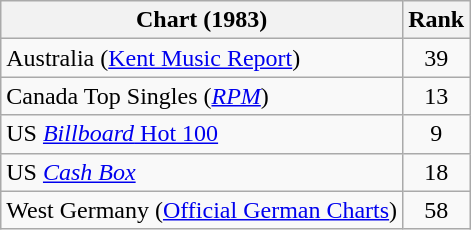<table class="wikitable sortable">
<tr>
<th>Chart (1983)</th>
<th>Rank</th>
</tr>
<tr>
<td>Australia (<a href='#'>Kent Music Report</a>)</td>
<td align="center">39</td>
</tr>
<tr>
<td>Canada Top Singles (<em><a href='#'>RPM</a></em>)</td>
<td align="center">13</td>
</tr>
<tr>
<td>US <a href='#'><em>Billboard</em> Hot 100</a></td>
<td align="center">9</td>
</tr>
<tr>
<td>US <em><a href='#'>Cash Box</a></em></td>
<td align="center">18</td>
</tr>
<tr>
<td>West Germany (<a href='#'>Official German Charts</a>)</td>
<td align="center">58</td>
</tr>
</table>
